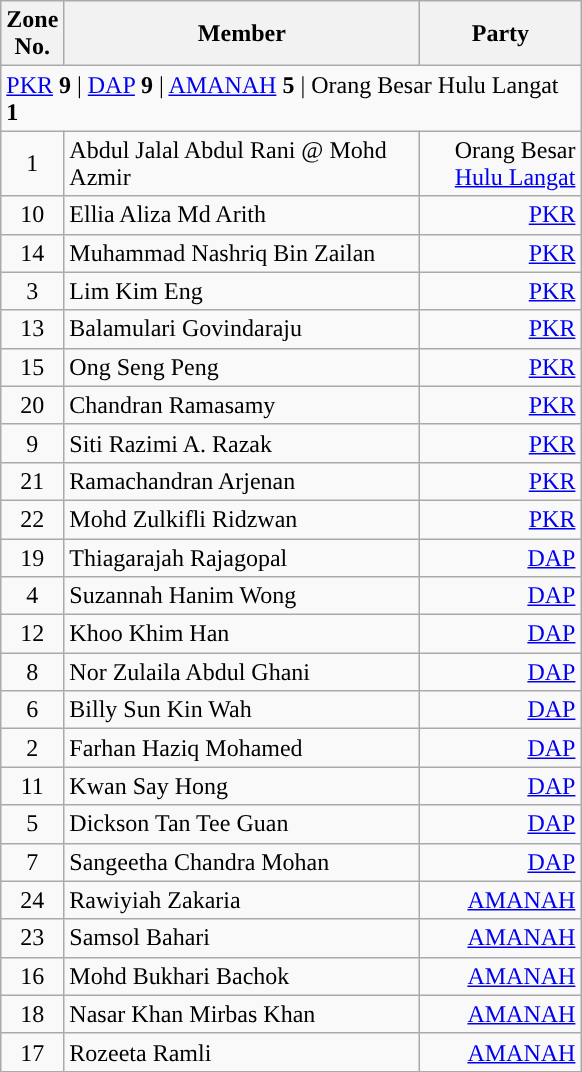<table class="wikitable sortable">
<tr>
<th width="30">Zone No.</th>
<th width="230">Member</th>
<th width="100">Party</th>
</tr>
<tr>
<td colspan="3"><a href='#'>PKR</a> <strong>9</strong> | <a href='#'>DAP</a> <strong>9</strong>  |  <a href='#'>AMANAH</a> <strong>5</strong> | Orang Besar Hulu Langat <strong>1</strong></td>
</tr>
<tr>
<td align="center">1</td>
<td>Abdul Jalal Abdul Rani @ Mohd Azmir</td>
<td align="right">Orang Besar <a href='#'>Hulu Langat</a></td>
</tr>
<tr>
<td align="center">10</td>
<td>Ellia Aliza Md Arith</td>
<td align="right"><a href='#'>PKR</a></td>
</tr>
<tr>
<td align="center">14</td>
<td>Muhammad Nashriq Bin Zailan</td>
<td align="right"><a href='#'>PKR</a></td>
</tr>
<tr>
<td align="center">3</td>
<td>Lim Kim Eng</td>
<td align="right"><a href='#'>PKR</a></td>
</tr>
<tr>
<td align="center">13</td>
<td>Balamulari Govindaraju</td>
<td align="right"><a href='#'>PKR</a></td>
</tr>
<tr>
<td align="center">15</td>
<td>Ong Seng Peng</td>
<td align="right"><a href='#'>PKR</a></td>
</tr>
<tr>
<td align="center">20</td>
<td>Chandran Ramasamy</td>
<td align="right"><a href='#'>PKR</a></td>
</tr>
<tr>
<td align="center">9</td>
<td>Siti Razimi A. Razak</td>
<td align="right"><a href='#'>PKR</a></td>
</tr>
<tr>
<td align="center">21</td>
<td>Ramachandran Arjenan</td>
<td align="right"><a href='#'>PKR</a></td>
</tr>
<tr>
<td align="center">22</td>
<td>Mohd Zulkifli Ridzwan</td>
<td align="right"><a href='#'>PKR</a></td>
</tr>
<tr>
<td align="center">19</td>
<td>Thiagarajah Rajagopal</td>
<td align="right"><a href='#'>DAP</a></td>
</tr>
<tr>
<td align="center">4</td>
<td>Suzannah Hanim Wong</td>
<td align="right"><a href='#'>DAP</a></td>
</tr>
<tr>
<td align="center">12</td>
<td>Khoo Khim Han</td>
<td align="right"><a href='#'>DAP</a></td>
</tr>
<tr>
<td align="center">8</td>
<td>Nor Zulaila Abdul Ghani</td>
<td align="right"><a href='#'>DAP</a></td>
</tr>
<tr>
<td align="center">6</td>
<td>Billy Sun Kin Wah</td>
<td align="right"><a href='#'>DAP</a></td>
</tr>
<tr>
<td align="center">2</td>
<td>Farhan Haziq Mohamed</td>
<td align="right"><a href='#'>DAP</a></td>
</tr>
<tr>
<td align="center">11</td>
<td>Kwan Say Hong</td>
<td align="right"><a href='#'>DAP</a></td>
</tr>
<tr>
<td align="center">5</td>
<td>Dickson Tan Tee Guan</td>
<td align="right"><a href='#'>DAP</a></td>
</tr>
<tr>
<td align="center">7</td>
<td>Sangeetha Chandra Mohan</td>
<td align="right"><a href='#'>DAP</a></td>
</tr>
<tr>
<td align="center">24</td>
<td>Rawiyiah Zakaria</td>
<td align="right"><a href='#'>AMANAH</a></td>
</tr>
<tr>
<td align="center">23</td>
<td>Samsol Bahari</td>
<td align="right"><a href='#'>AMANAH</a></td>
</tr>
<tr>
<td align="center">16</td>
<td>Mohd Bukhari Bachok</td>
<td align="right"><a href='#'>AMANAH</a></td>
</tr>
<tr>
<td align="center">18</td>
<td>Nasar Khan Mirbas Khan</td>
<td align="right"><a href='#'>AMANAH</a></td>
</tr>
<tr>
<td align="center">17</td>
<td>Rozeeta Ramli</td>
<td align="right"><a href='#'>AMANAH</a></td>
</tr>
</table>
